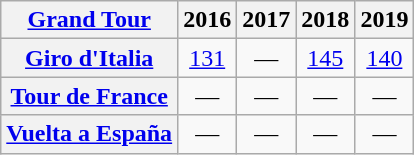<table class="wikitable plainrowheaders">
<tr>
<th scope="col"><a href='#'>Grand Tour</a></th>
<th scope="col">2016</th>
<th scope="col">2017</th>
<th scope="col">2018</th>
<th scope="col">2019</th>
</tr>
<tr style="text-align:center;">
<th scope="row"> <a href='#'>Giro d'Italia</a></th>
<td><a href='#'>131</a></td>
<td>—</td>
<td><a href='#'>145</a></td>
<td><a href='#'>140</a></td>
</tr>
<tr style="text-align:center;">
<th scope="row"> <a href='#'>Tour de France</a></th>
<td>—</td>
<td>—</td>
<td>—</td>
<td>—</td>
</tr>
<tr style="text-align:center;">
<th scope="row"> <a href='#'>Vuelta a España</a></th>
<td>—</td>
<td>—</td>
<td>—</td>
<td>—</td>
</tr>
</table>
